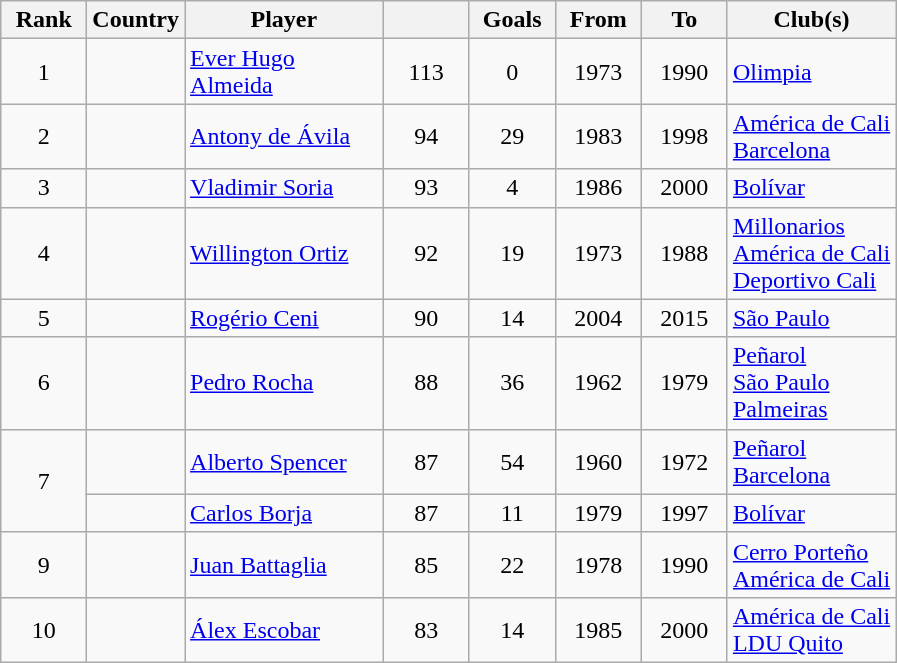<table class="wikitable">
<tr>
<th width=50>Rank</th>
<th width=50>Country</th>
<th width=125>Player</th>
<th width=50></th>
<th width=50>Goals</th>
<th width=50>From</th>
<th width=50>To</th>
<th>Club(s)</th>
</tr>
<tr>
<td align=center>1</td>
<td align=center></td>
<td><a href='#'>Ever Hugo Almeida</a></td>
<td align=center>113</td>
<td align=center>0</td>
<td align=center>1973</td>
<td align=center>1990</td>
<td> <a href='#'>Olimpia</a></td>
</tr>
<tr>
<td align=center>2</td>
<td align=center></td>
<td><a href='#'>Antony de Ávila</a></td>
<td align=center>94</td>
<td align=center>29</td>
<td align=center>1983</td>
<td align=center>1998</td>
<td> <a href='#'>América de Cali</a><br> <a href='#'>Barcelona</a></td>
</tr>
<tr>
<td align=center>3</td>
<td align=center></td>
<td><a href='#'>Vladimir Soria</a></td>
<td align=center>93</td>
<td align=center>4</td>
<td align=center>1986</td>
<td align=center>2000</td>
<td> <a href='#'>Bolívar</a></td>
</tr>
<tr>
<td align=center>4</td>
<td align=center></td>
<td><a href='#'>Willington Ortiz</a></td>
<td align=center>92</td>
<td align=center>19</td>
<td align=center>1973</td>
<td align=center>1988</td>
<td> <a href='#'>Millonarios</a><br> <a href='#'>América de Cali</a><br> <a href='#'>Deportivo Cali</a></td>
</tr>
<tr>
<td align=center>5</td>
<td align=center></td>
<td><a href='#'>Rogério Ceni</a></td>
<td align=center>90</td>
<td align=center>14</td>
<td align=center>2004</td>
<td align=center>2015</td>
<td> <a href='#'>São Paulo</a></td>
</tr>
<tr>
<td align=center>6</td>
<td align=center></td>
<td><a href='#'>Pedro Rocha</a></td>
<td align=center>88</td>
<td align=center>36</td>
<td align=center>1962</td>
<td align=center>1979</td>
<td> <a href='#'>Peñarol</a><br> <a href='#'>São Paulo</a><br> <a href='#'>Palmeiras</a></td>
</tr>
<tr>
<td rowspan=2 align=center>7</td>
<td align=center></td>
<td><a href='#'>Alberto Spencer</a></td>
<td align=center>87</td>
<td align=center>54</td>
<td align=center>1960</td>
<td align=center>1972</td>
<td> <a href='#'>Peñarol</a><br> <a href='#'>Barcelona</a></td>
</tr>
<tr>
<td align=center><strong></strong></td>
<td><a href='#'>Carlos Borja</a></td>
<td align=center>87</td>
<td align=center>11</td>
<td align=center>1979</td>
<td align=center>1997</td>
<td> <a href='#'>Bolívar</a></td>
</tr>
<tr>
<td align=center>9</td>
<td align=center></td>
<td><a href='#'>Juan Battaglia</a></td>
<td align=center>85</td>
<td align=center>22</td>
<td align=center>1978</td>
<td align=center>1990</td>
<td> <a href='#'>Cerro Porteño</a><br> <a href='#'>América de Cali</a></td>
</tr>
<tr>
<td align=center>10</td>
<td align=center></td>
<td><a href='#'>Álex Escobar</a></td>
<td align=center>83</td>
<td align=center>14</td>
<td align=center>1985</td>
<td align=center>2000</td>
<td> <a href='#'>América de Cali</a><br> <a href='#'>LDU Quito</a></td>
</tr>
</table>
